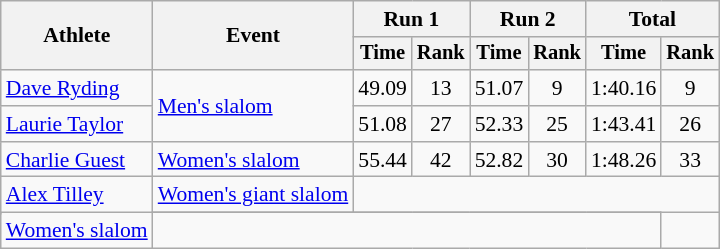<table class="wikitable" style="font-size:90%">
<tr>
<th rowspan="2">Athlete</th>
<th rowspan="2">Event</th>
<th colspan=2>Run 1</th>
<th colspan=2>Run 2</th>
<th colspan=2>Total</th>
</tr>
<tr style="font-size:95%">
<th>Time</th>
<th>Rank</th>
<th>Time</th>
<th>Rank</th>
<th>Time</th>
<th>Rank</th>
</tr>
<tr align=center>
<td align=left><a href='#'>Dave Ryding</a></td>
<td align=left rowspan=2><a href='#'>Men's slalom</a></td>
<td>49.09</td>
<td>13</td>
<td>51.07</td>
<td>9</td>
<td>1:40.16</td>
<td>9</td>
</tr>
<tr align=center>
<td align=left><a href='#'>Laurie Taylor</a></td>
<td>51.08</td>
<td>27</td>
<td>52.33</td>
<td>25</td>
<td>1:43.41</td>
<td>26</td>
</tr>
<tr align=center>
<td align=left><a href='#'>Charlie Guest</a></td>
<td align=left><a href='#'>Women's slalom</a></td>
<td>55.44</td>
<td>42</td>
<td>52.82</td>
<td>30</td>
<td>1:48.26</td>
<td>33</td>
</tr>
<tr align=center>
<td align=left rowspan=2><a href='#'>Alex Tilley</a></td>
<td align=left><a href='#'>Women's giant slalom</a></td>
<td colspan=6></td>
</tr>
<tr>
</tr>
<tr align=center>
<td align=left><a href='#'>Women's slalom</a></td>
<td colspan=6></td>
</tr>
</table>
